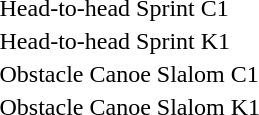<table>
<tr>
<td>Head-to-head Sprint C1<br></td>
<td></td>
<td></td>
<td></td>
</tr>
<tr>
<td>Head-to-head Sprint K1<br></td>
<td></td>
<td></td>
<td></td>
</tr>
<tr>
<td>Obstacle Canoe Slalom C1<br></td>
<td></td>
<td></td>
<td></td>
</tr>
<tr>
<td>Obstacle Canoe Slalom K1<br></td>
<td></td>
<td></td>
<td></td>
</tr>
</table>
